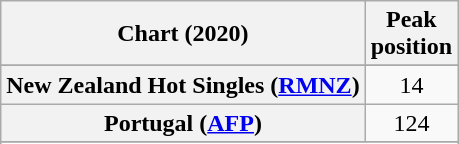<table class="wikitable sortable plainrowheaders" style="text-align:center">
<tr>
<th scope="col">Chart (2020)</th>
<th scope="col">Peak<br>position</th>
</tr>
<tr>
</tr>
<tr>
</tr>
<tr>
<th scope="row">New Zealand Hot Singles (<a href='#'>RMNZ</a>)</th>
<td>14</td>
</tr>
<tr>
<th scope="row">Portugal (<a href='#'>AFP</a>)</th>
<td>124</td>
</tr>
<tr>
</tr>
<tr>
</tr>
<tr>
</tr>
<tr>
</tr>
</table>
